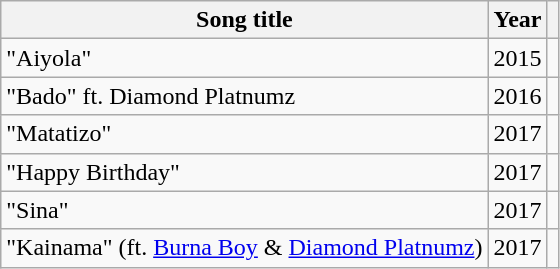<table class="wikitable sortable mw-collapsible">
<tr>
<th>Song title</th>
<th>Year</th>
<th></th>
</tr>
<tr>
<td>"Aiyola"</td>
<td>2015</td>
<td></td>
</tr>
<tr>
<td>"Bado" ft. Diamond Platnumz</td>
<td>2016</td>
<td></td>
</tr>
<tr>
<td>"Matatizo"</td>
<td>2017</td>
<td></td>
</tr>
<tr>
<td>"Happy Birthday"</td>
<td>2017</td>
<td></td>
</tr>
<tr>
<td>"Sina"</td>
<td>2017</td>
<td></td>
</tr>
<tr>
<td>"Kainama" (ft. <a href='#'>Burna Boy</a> & <a href='#'>Diamond Platnumz</a>)</td>
<td>2017</td>
<td></td>
</tr>
</table>
